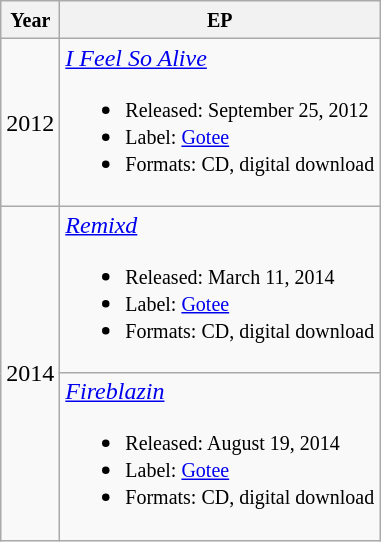<table class="wikitable">
<tr>
<th><small>Year</small></th>
<th><small>EP</small></th>
</tr>
<tr>
<td>2012</td>
<td><em><a href='#'>I Feel So Alive</a></em><br><ul><li><small>Released: September 25, 2012</small></li><li><small>Label: <a href='#'>Gotee</a></small></li><li><small>Formats: CD, digital download</small></li></ul></td>
</tr>
<tr>
<td rowspan="2">2014</td>
<td><em><a href='#'>Remixd</a></em><br><ul><li><small>Released: March 11, 2014</small></li><li><small>Label: <a href='#'>Gotee</a></small></li><li><small>Formats: CD, digital download</small></li></ul></td>
</tr>
<tr>
<td><em><a href='#'>Fireblazin</a></em><br><ul><li><small>Released: August 19, 2014</small></li><li><small>Label: <a href='#'>Gotee</a></small></li><li><small>Formats: CD, digital download</small></li></ul></td>
</tr>
</table>
